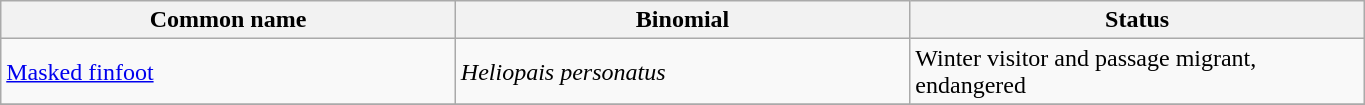<table width=72% class="wikitable">
<tr>
<th width=24%>Common name</th>
<th width=24%>Binomial</th>
<th width=24%>Status</th>
</tr>
<tr>
<td><a href='#'>Masked finfoot</a></td>
<td><em>Heliopais personatus</em></td>
<td>Winter visitor and passage migrant, endangered</td>
</tr>
<tr>
</tr>
</table>
